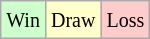<table class="wikitable">
<tr>
<td style="background-color: #CCFFCC;"><small>Win</small></td>
<td style="background-color: #FFFFCC;"><small>Draw</small></td>
<td style="background-color: #FFCCCC;"><small>Loss</small></td>
</tr>
</table>
